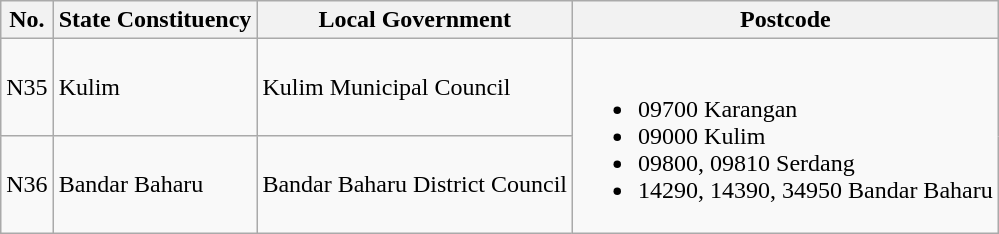<table class="wikitable">
<tr>
<th>No.</th>
<th>State Constituency</th>
<th>Local Government</th>
<th>Postcode</th>
</tr>
<tr>
<td>N35</td>
<td>Kulim</td>
<td>Kulim Municipal Council</td>
<td rowspan="2"><br><ul><li>09700 Karangan</li><li>09000 Kulim</li><li>09800, 09810 Serdang</li><li>14290, 14390, 34950 Bandar Baharu</li></ul></td>
</tr>
<tr>
<td>N36</td>
<td>Bandar Baharu</td>
<td>Bandar Baharu District Council</td>
</tr>
</table>
